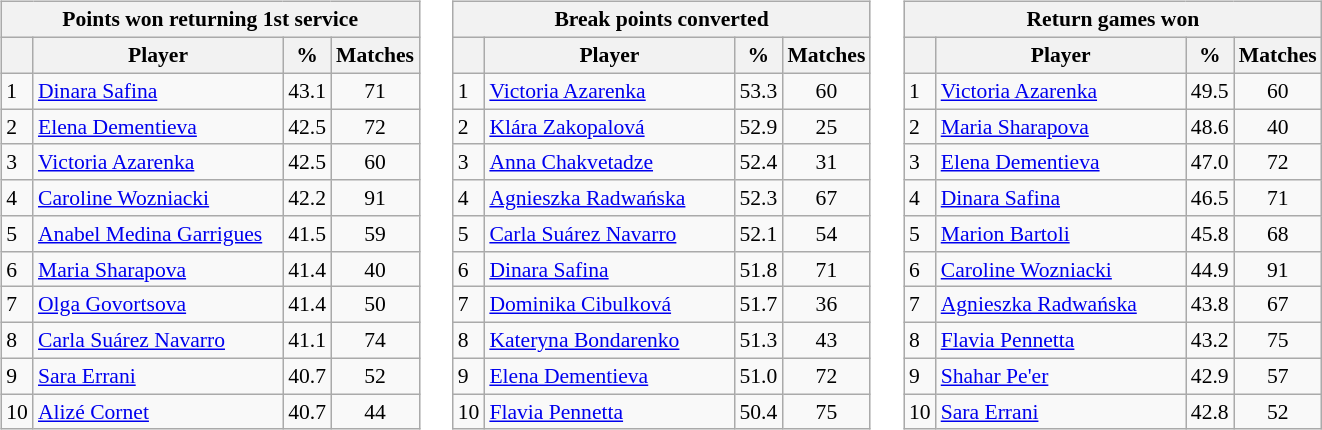<table>
<tr>
<td valign=top width=33% align=left><br><table class="wikitable sortable" style="font-size:90%">
<tr>
<th colspan="4">Points won returning 1st service</th>
</tr>
<tr>
<th></th>
<th width="160">Player</th>
<th>%</th>
<th>Matches</th>
</tr>
<tr bgcolor=>
<td>1</td>
<td> <a href='#'>Dinara Safina</a></td>
<td>43.1</td>
<td align=center>71</td>
</tr>
<tr>
<td>2</td>
<td> <a href='#'>Elena Dementieva</a></td>
<td>42.5</td>
<td align=center>72</td>
</tr>
<tr bgcolor=>
<td>3</td>
<td> <a href='#'>Victoria Azarenka</a></td>
<td>42.5</td>
<td align=center>60</td>
</tr>
<tr>
<td>4</td>
<td> <a href='#'>Caroline Wozniacki</a></td>
<td>42.2</td>
<td align=center>91</td>
</tr>
<tr bgcolor=>
<td>5</td>
<td> <a href='#'>Anabel Medina Garrigues</a></td>
<td>41.5</td>
<td align=center>59</td>
</tr>
<tr>
<td>6</td>
<td> <a href='#'>Maria Sharapova</a></td>
<td>41.4</td>
<td align=center>40</td>
</tr>
<tr bgcolor=>
<td>7</td>
<td> <a href='#'>Olga Govortsova</a></td>
<td>41.4</td>
<td align=center>50</td>
</tr>
<tr>
<td>8</td>
<td> <a href='#'>Carla Suárez Navarro</a></td>
<td>41.1</td>
<td align=center>74</td>
</tr>
<tr bgcolor=>
<td>9</td>
<td> <a href='#'>Sara Errani</a></td>
<td>40.7</td>
<td align=center>52</td>
</tr>
<tr>
<td>10</td>
<td> <a href='#'>Alizé Cornet</a></td>
<td>40.7</td>
<td align=center>44</td>
</tr>
</table>
</td>
<td valign=top width=33% align=left><br><table class="wikitable sortable" style="font-size:90%">
<tr>
<th colspan="4">Break points converted</th>
</tr>
<tr>
<th></th>
<th width="160">Player</th>
<th>%</th>
<th>Matches</th>
</tr>
<tr bgcolor=>
<td>1</td>
<td> <a href='#'>Victoria Azarenka</a></td>
<td>53.3</td>
<td align=center>60</td>
</tr>
<tr>
<td>2</td>
<td> <a href='#'>Klára Zakopalová</a></td>
<td>52.9</td>
<td align=center>25</td>
</tr>
<tr bgcolor=>
<td>3</td>
<td> <a href='#'>Anna Chakvetadze</a></td>
<td>52.4</td>
<td align=center>31</td>
</tr>
<tr>
<td>4</td>
<td> <a href='#'>Agnieszka Radwańska</a></td>
<td>52.3</td>
<td align=center>67</td>
</tr>
<tr bgcolor=>
<td>5</td>
<td> <a href='#'>Carla Suárez Navarro</a></td>
<td>52.1</td>
<td align=center>54</td>
</tr>
<tr>
<td>6</td>
<td> <a href='#'>Dinara Safina</a></td>
<td>51.8</td>
<td align=center>71</td>
</tr>
<tr bgcolor=>
<td>7</td>
<td> <a href='#'>Dominika Cibulková</a></td>
<td>51.7</td>
<td align=center>36</td>
</tr>
<tr>
<td>8</td>
<td> <a href='#'>Kateryna Bondarenko</a></td>
<td>51.3</td>
<td align=center>43</td>
</tr>
<tr bgcolor=>
<td>9</td>
<td> <a href='#'>Elena Dementieva</a></td>
<td>51.0</td>
<td align=center>72</td>
</tr>
<tr>
<td>10</td>
<td> <a href='#'>Flavia Pennetta</a></td>
<td>50.4</td>
<td align=center>75</td>
</tr>
</table>
</td>
<td valign=top width=33% align=left><br><table class="wikitable sortable" style="font-size:90%">
<tr>
<th colspan="4">Return games won</th>
</tr>
<tr>
<th></th>
<th width="160">Player</th>
<th>%</th>
<th>Matches</th>
</tr>
<tr bgcolor=>
<td>1</td>
<td> <a href='#'>Victoria Azarenka</a></td>
<td>49.5</td>
<td align=center>60</td>
</tr>
<tr>
<td>2</td>
<td> <a href='#'>Maria Sharapova</a></td>
<td>48.6</td>
<td align=center>40</td>
</tr>
<tr bgcolor=>
<td>3</td>
<td> <a href='#'>Elena Dementieva</a></td>
<td>47.0</td>
<td align=center>72</td>
</tr>
<tr>
<td>4</td>
<td> <a href='#'>Dinara Safina</a></td>
<td>46.5</td>
<td align=center>71</td>
</tr>
<tr bgcolor=>
<td>5</td>
<td> <a href='#'>Marion Bartoli</a></td>
<td>45.8</td>
<td align=center>68</td>
</tr>
<tr>
<td>6</td>
<td> <a href='#'>Caroline Wozniacki</a></td>
<td>44.9</td>
<td align=center>91</td>
</tr>
<tr bgcolor=>
<td>7</td>
<td> <a href='#'>Agnieszka Radwańska</a></td>
<td>43.8</td>
<td align=center>67</td>
</tr>
<tr>
<td>8</td>
<td> <a href='#'>Flavia Pennetta</a></td>
<td>43.2</td>
<td align=center>75</td>
</tr>
<tr bgcolor=>
<td>9</td>
<td> <a href='#'>Shahar Pe'er</a></td>
<td>42.9</td>
<td align=center>57</td>
</tr>
<tr>
<td>10</td>
<td> <a href='#'>Sara Errani</a></td>
<td>42.8</td>
<td align=center>52</td>
</tr>
</table>
</td>
</tr>
</table>
